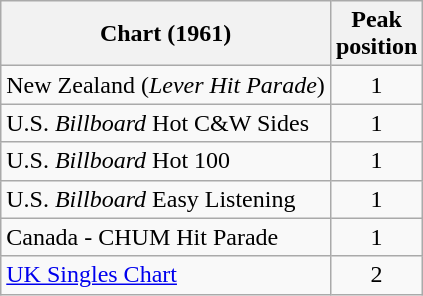<table class="wikitable">
<tr>
<th align="left">Chart (1961)</th>
<th align="center">Peak<br>position</th>
</tr>
<tr>
<td>New Zealand (<em>Lever Hit Parade</em>)</td>
<td style="text-align:center;">1</td>
</tr>
<tr>
<td align="left">U.S. <em>Billboard</em> Hot C&W Sides</td>
<td align="center">1</td>
</tr>
<tr>
<td align="left">U.S. <em>Billboard</em> Hot 100</td>
<td align="center">1</td>
</tr>
<tr>
<td align="left">U.S. <em>Billboard</em> Easy Listening</td>
<td align="center">1</td>
</tr>
<tr>
<td align="left">Canada - CHUM Hit Parade</td>
<td style="text-align:center;">1</td>
</tr>
<tr>
<td align="left"><a href='#'>UK Singles Chart</a></td>
<td align="center">2</td>
</tr>
</table>
